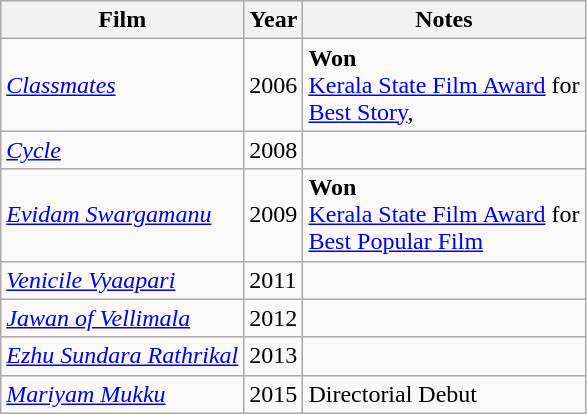<table class="wikitable">
<tr>
<th>Film</th>
<th>Year</th>
<th>Notes</th>
</tr>
<tr>
<td><em><a href='#'>Classmates</a></em></td>
<td>2006</td>
<td><strong>Won</strong> <br><a href='#'>Kerala State Film Award</a> for<br> <a href='#'>Best Story</a>,</td>
</tr>
<tr>
<td><em><a href='#'>Cycle</a></em></td>
<td>2008</td>
<td></td>
</tr>
<tr>
<td><em><a href='#'>Evidam Swargamanu</a></em></td>
<td>2009</td>
<td><strong>Won</strong> <br><a href='#'>Kerala State Film Award</a> for<br> <a href='#'>Best Popular Film</a></td>
</tr>
<tr>
<td><em><a href='#'>Venicile Vyaapari</a></em></td>
<td>2011</td>
<td></td>
</tr>
<tr>
<td><em><a href='#'>Jawan of Vellimala</a></em></td>
<td>2012</td>
<td></td>
</tr>
<tr>
<td><em><a href='#'>Ezhu Sundara Rathrikal</a></em></td>
<td>2013</td>
<td></td>
</tr>
<tr>
<td><em><a href='#'>Mariyam Mukku</a></em></td>
<td>2015</td>
<td>Directorial Debut</td>
</tr>
</table>
